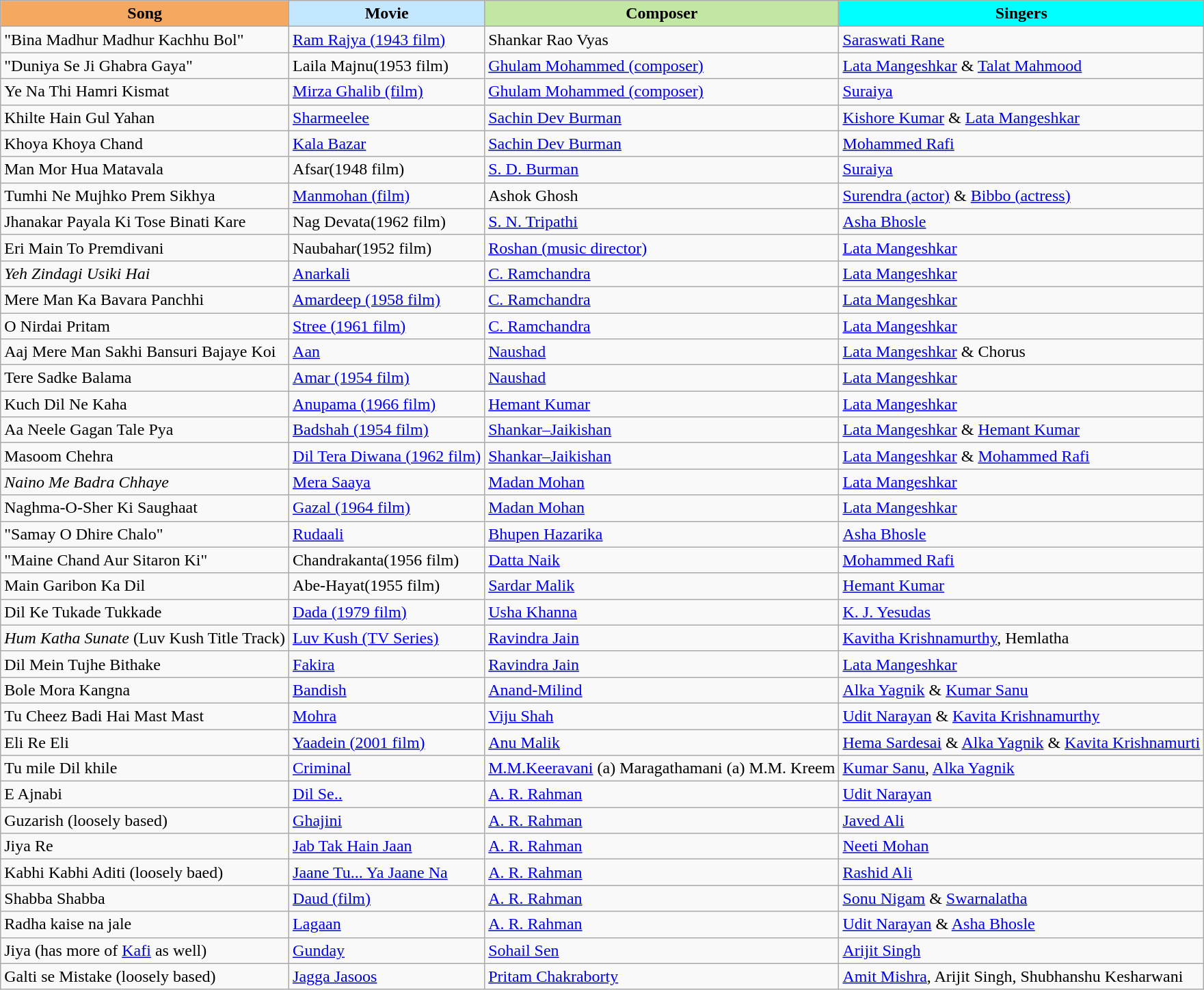<table class="wikitable sortable">
<tr>
<th style="background:#f4a860">Song</th>
<th style="background:#c2e7ff">Movie</th>
<th style="background:#c2e7a3">Composer</th>
<th style="background:#00ffff">Singers</th>
</tr>
<tr>
<td>"Bina Madhur Madhur Kachhu Bol"</td>
<td><a href='#'>Ram Rajya (1943 film)</a></td>
<td>Shankar Rao Vyas</td>
<td><a href='#'>Saraswati Rane</a></td>
</tr>
<tr>
<td>"Duniya Se Ji Ghabra Gaya"</td>
<td>Laila Majnu(1953 film)</td>
<td><a href='#'>Ghulam Mohammed (composer)</a></td>
<td><a href='#'>Lata Mangeshkar</a> & <a href='#'>Talat Mahmood</a></td>
</tr>
<tr>
<td>Ye Na Thi Hamri Kismat</td>
<td><a href='#'>Mirza Ghalib (film)</a></td>
<td><a href='#'>Ghulam Mohammed (composer)</a></td>
<td><a href='#'>Suraiya</a></td>
</tr>
<tr>
<td>Khilte Hain Gul Yahan</td>
<td><a href='#'>Sharmeelee</a></td>
<td><a href='#'>Sachin Dev Burman</a></td>
<td><a href='#'>Kishore Kumar</a> & <a href='#'>Lata Mangeshkar</a></td>
</tr>
<tr>
<td>Khoya Khoya Chand</td>
<td><a href='#'>Kala Bazar</a></td>
<td><a href='#'>Sachin Dev Burman</a></td>
<td><a href='#'>Mohammed Rafi</a></td>
</tr>
<tr>
<td>Man Mor Hua Matavala</td>
<td>Afsar(1948 film)</td>
<td><a href='#'>S. D. Burman</a></td>
<td><a href='#'>Suraiya</a></td>
</tr>
<tr>
<td>Tumhi Ne Mujhko Prem Sikhya</td>
<td><a href='#'>Manmohan (film)</a></td>
<td>Ashok Ghosh</td>
<td><a href='#'>Surendra (actor)</a> & <a href='#'>Bibbo (actress)</a></td>
</tr>
<tr>
<td>Jhanakar Payala Ki Tose Binati Kare</td>
<td>Nag Devata(1962 film)</td>
<td><a href='#'>S. N. Tripathi</a></td>
<td><a href='#'>Asha Bhosle</a></td>
</tr>
<tr>
<td>Eri Main To Premdivani</td>
<td>Naubahar(1952 film)</td>
<td><a href='#'>Roshan (music director)</a></td>
<td><a href='#'>Lata Mangeshkar</a></td>
</tr>
<tr>
<td><em>Yeh Zindagi Usiki Hai</em></td>
<td><a href='#'>Anarkali</a></td>
<td><a href='#'>C. Ramchandra</a></td>
<td><a href='#'>Lata Mangeshkar</a></td>
</tr>
<tr>
<td>Mere Man Ka Bavara Panchhi</td>
<td><a href='#'>Amardeep (1958 film)</a></td>
<td><a href='#'>C. Ramchandra</a></td>
<td><a href='#'>Lata Mangeshkar</a></td>
</tr>
<tr>
<td>O Nirdai Pritam</td>
<td><a href='#'>Stree (1961 film)</a></td>
<td><a href='#'>C. Ramchandra</a></td>
<td><a href='#'>Lata Mangeshkar</a></td>
</tr>
<tr>
<td>Aaj Mere Man Sakhi Bansuri Bajaye Koi</td>
<td><a href='#'>Aan</a></td>
<td><a href='#'>Naushad</a></td>
<td><a href='#'>Lata Mangeshkar</a> & Chorus</td>
</tr>
<tr>
<td>Tere Sadke Balama</td>
<td><a href='#'>Amar (1954 film)</a></td>
<td><a href='#'>Naushad</a></td>
<td><a href='#'>Lata Mangeshkar</a></td>
</tr>
<tr>
<td>Kuch Dil Ne Kaha</td>
<td><a href='#'>Anupama (1966 film)</a></td>
<td><a href='#'>Hemant Kumar</a></td>
<td><a href='#'>Lata Mangeshkar</a></td>
</tr>
<tr>
<td>Aa Neele Gagan Tale Pya</td>
<td><a href='#'>Badshah (1954 film)</a></td>
<td><a href='#'>Shankar–Jaikishan</a></td>
<td><a href='#'>Lata Mangeshkar</a> & <a href='#'>Hemant Kumar</a></td>
</tr>
<tr>
<td>Masoom Chehra</td>
<td><a href='#'>Dil Tera Diwana (1962 film)</a></td>
<td><a href='#'>Shankar–Jaikishan</a></td>
<td><a href='#'>Lata Mangeshkar</a> & <a href='#'>Mohammed Rafi</a></td>
</tr>
<tr>
<td><em>Naino Me Badra Chhaye</em></td>
<td><a href='#'>Mera Saaya</a></td>
<td><a href='#'>Madan Mohan</a></td>
<td><a href='#'>Lata Mangeshkar</a></td>
</tr>
<tr>
<td>Naghma-O-Sher Ki Saughaat</td>
<td><a href='#'>Gazal (1964 film)</a></td>
<td><a href='#'>Madan Mohan</a></td>
<td><a href='#'>Lata Mangeshkar</a></td>
</tr>
<tr>
<td>"Samay O Dhire Chalo"</td>
<td><a href='#'>Rudaali</a></td>
<td><a href='#'>Bhupen Hazarika</a></td>
<td><a href='#'>Asha Bhosle</a></td>
</tr>
<tr>
<td>"Maine Chand Aur Sitaron Ki"</td>
<td>Chandrakanta(1956 film)</td>
<td><a href='#'>Datta Naik</a></td>
<td><a href='#'>Mohammed Rafi</a></td>
</tr>
<tr>
<td>Main Garibon Ka Dil</td>
<td>Abe-Hayat(1955 film)</td>
<td><a href='#'>Sardar Malik</a></td>
<td><a href='#'>Hemant Kumar</a></td>
</tr>
<tr>
<td>Dil Ke Tukade Tukkade</td>
<td><a href='#'>Dada (1979 film)</a></td>
<td><a href='#'>Usha Khanna</a></td>
<td><a href='#'>K. J. Yesudas</a></td>
</tr>
<tr>
<td><em>Hum Katha Sunate</em> (Luv Kush Title Track)<em></td>
<td><a href='#'>Luv Kush (TV Series)</a></td>
<td><a href='#'>Ravindra Jain</a></td>
<td><a href='#'>Kavitha Krishnamurthy</a>, Hemlatha</td>
</tr>
<tr>
<td>Dil Mein Tujhe Bithake</td>
<td><a href='#'>Fakira</a></td>
<td><a href='#'>Ravindra Jain</a></td>
<td><a href='#'>Lata Mangeshkar</a></td>
</tr>
<tr>
<td></em>Bole Mora Kangna<em></td>
<td><a href='#'>Bandish</a></td>
<td><a href='#'>Anand-Milind</a></td>
<td><a href='#'>Alka Yagnik</a> & <a href='#'>Kumar Sanu</a></td>
</tr>
<tr>
<td></em>Tu Cheez Badi Hai Mast Mast<em></td>
<td><a href='#'>Mohra</a></td>
<td><a href='#'>Viju Shah</a></td>
<td><a href='#'>Udit Narayan</a> & <a href='#'>Kavita Krishnamurthy</a></td>
</tr>
<tr>
<td>Eli Re Eli</td>
<td><a href='#'>Yaadein (2001 film)</a></td>
<td><a href='#'>Anu Malik</a></td>
<td><a href='#'>Hema Sardesai</a> & <a href='#'>Alka Yagnik</a> & <a href='#'>Kavita Krishnamurti</a></td>
</tr>
<tr>
<td>Tu mile Dil khile</td>
<td><a href='#'>Criminal</a></td>
<td><a href='#'>M.M.Keeravani</a> (a) Maragathamani (a) M.M. Kreem</td>
<td><a href='#'>Kumar Sanu</a>, <a href='#'>Alka Yagnik</a></td>
</tr>
<tr>
<td>E Ajnabi</td>
<td><a href='#'>Dil Se..</a></td>
<td><a href='#'>A. R. Rahman</a></td>
<td><a href='#'>Udit Narayan</a></td>
</tr>
<tr>
<td>Guzarish (loosely based)</td>
<td><a href='#'>Ghajini</a></td>
<td><a href='#'>A. R. Rahman</a></td>
<td><a href='#'>Javed Ali</a></td>
</tr>
<tr>
<td>Jiya Re</td>
<td><a href='#'>Jab Tak Hain Jaan</a></td>
<td><a href='#'>A. R. Rahman</a></td>
<td><a href='#'>Neeti Mohan</a></td>
</tr>
<tr>
<td>Kabhi Kabhi Aditi (loosely baed)</td>
<td><a href='#'>Jaane Tu... Ya Jaane Na</a></td>
<td><a href='#'>A. R. Rahman</a></td>
<td><a href='#'>Rashid Ali</a></td>
</tr>
<tr>
<td>Shabba Shabba</td>
<td><a href='#'>Daud (film)</a></td>
<td><a href='#'>A. R. Rahman</a></td>
<td><a href='#'>Sonu Nigam</a> & <a href='#'>Swarnalatha</a></td>
</tr>
<tr>
<td>Radha kaise na jale</td>
<td><a href='#'>Lagaan</a></td>
<td><a href='#'>A. R. Rahman</a></td>
<td><a href='#'>Udit Narayan</a> & <a href='#'>Asha Bhosle</a></td>
</tr>
<tr>
<td>Jiya (has more of <a href='#'>Kafi</a> as well)</td>
<td><a href='#'>Gunday</a></td>
<td><a href='#'>Sohail Sen</a></td>
<td><a href='#'>Arijit Singh</a></td>
</tr>
<tr>
<td>Galti se Mistake (loosely based)</td>
<td><a href='#'>Jagga Jasoos</a></td>
<td><a href='#'>Pritam Chakraborty</a></td>
<td><a href='#'>Amit Mishra</a>, Arijit Singh, Shubhanshu Kesharwani</td>
</tr>
</table>
